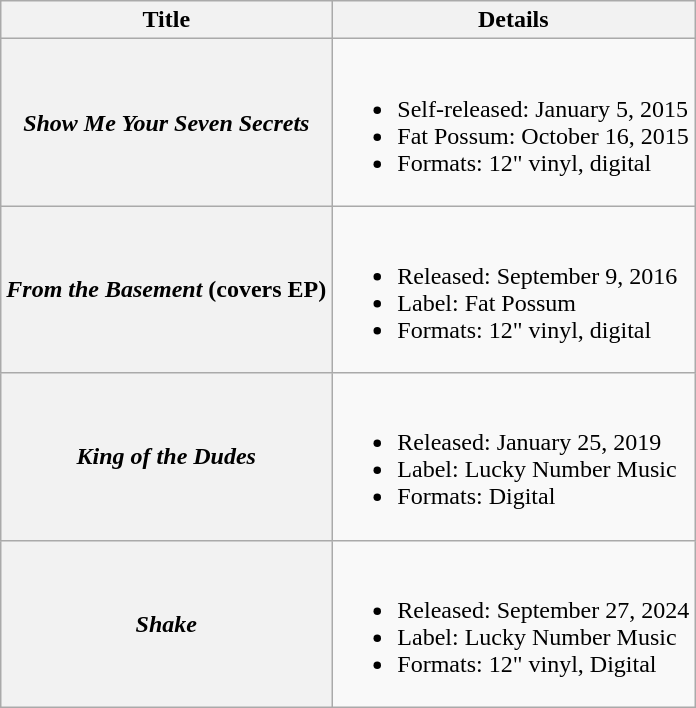<table class="wikitable plainrowheaders">
<tr>
<th>Title</th>
<th>Details</th>
</tr>
<tr>
<th scope="row"><em>Show Me Your Seven Secrets</em></th>
<td><br><ul><li>Self-released: January 5, 2015</li><li>Fat Possum: October 16, 2015</li><li>Formats: 12" vinyl, digital</li></ul></td>
</tr>
<tr>
<th scope="row"><em>From the Basement</em> (covers EP)</th>
<td><br><ul><li>Released: September 9, 2016</li><li>Label: Fat Possum</li><li>Formats: 12" vinyl, digital</li></ul></td>
</tr>
<tr>
<th scope="row"><em>King of the Dudes</em></th>
<td><br><ul><li>Released: January 25, 2019</li><li>Label: Lucky Number Music</li><li>Formats: Digital</li></ul></td>
</tr>
<tr>
<th scope="row"><em>Shake</em></th>
<td><br><ul><li>Released: September 27, 2024</li><li>Label: Lucky Number Music</li><li>Formats: 12" vinyl, Digital</li></ul></td>
</tr>
</table>
